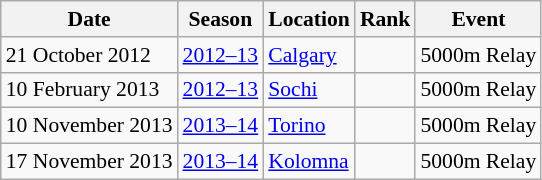<table class="wikitable sortable" style="font-size:90%" style="text-align:center">
<tr>
<th>Date</th>
<th>Season</th>
<th>Location</th>
<th>Rank</th>
<th>Event</th>
</tr>
<tr>
<td>21 October 2012</td>
<td><a href='#'>2012–13</a></td>
<td><a href='#'>Calgary</a></td>
<td></td>
<td>5000m Relay</td>
</tr>
<tr>
<td>10 February 2013</td>
<td><a href='#'>2012–13</a></td>
<td><a href='#'>Sochi</a></td>
<td></td>
<td>5000m Relay</td>
</tr>
<tr>
<td>10 November 2013</td>
<td><a href='#'>2013–14</a></td>
<td><a href='#'>Torino</a></td>
<td></td>
<td>5000m Relay</td>
</tr>
<tr>
<td>17 November 2013</td>
<td><a href='#'>2013–14</a></td>
<td><a href='#'>Kolomna</a></td>
<td></td>
<td>5000m Relay</td>
</tr>
</table>
